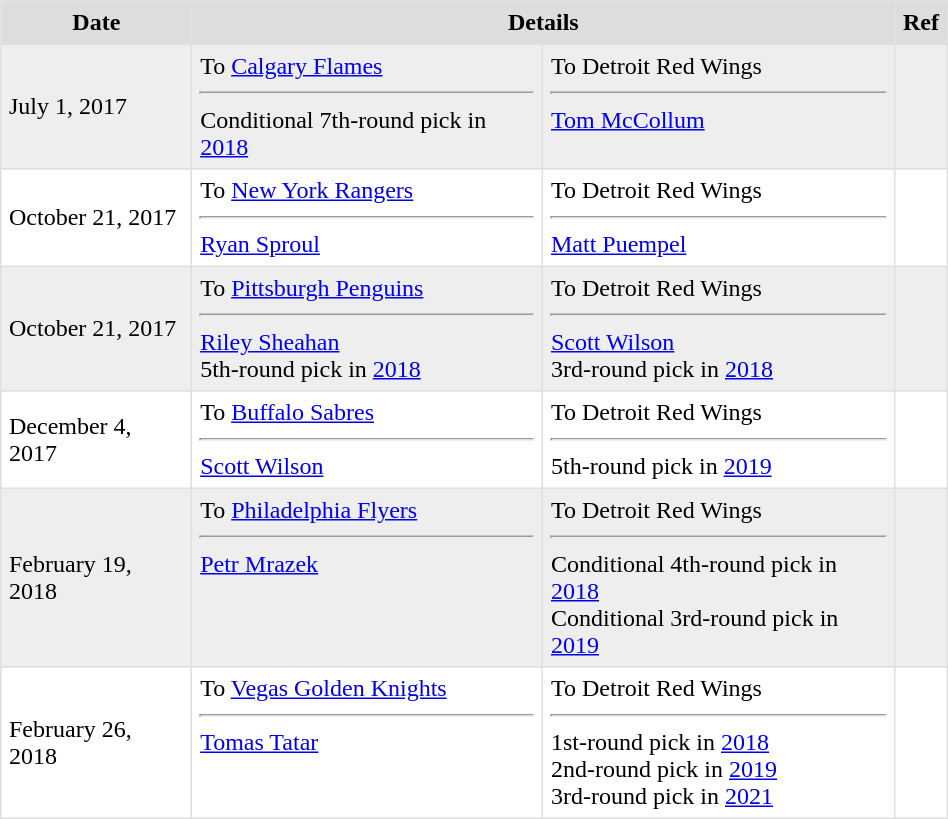<table border=1 style="border-collapse:collapse" bordercolor="#DFDFDF" cellpadding="5" width=50%>
<tr style="background:#ddd; text-align:center;">
<th>Date</th>
<th colspan="2">Details</th>
<th>Ref</th>
</tr>
<tr style="background:#eee;">
<td>July 1, 2017</td>
<td valign="top">To <a href='#'>Calgary Flames</a><hr>Conditional 7th-round pick in <a href='#'>2018</a></td>
<td valign="top">To Detroit Red Wings<hr><a href='#'>Tom McCollum</a></td>
<td></td>
</tr>
<tr>
<td>October 21, 2017</td>
<td valign="top">To <a href='#'>New York Rangers</a><hr><a href='#'>Ryan Sproul</a></td>
<td valign="top">To Detroit Red Wings<hr><a href='#'>Matt Puempel</a></td>
<td></td>
</tr>
<tr style="background:#eee;">
<td>October 21, 2017</td>
<td valign="top">To <a href='#'>Pittsburgh Penguins</a><hr><a href='#'>Riley Sheahan</a><br>5th-round pick in <a href='#'>2018</a></td>
<td valign="top">To Detroit Red Wings<hr><a href='#'>Scott Wilson</a><br>3rd-round pick in <a href='#'>2018</a></td>
<td></td>
</tr>
<tr>
<td>December 4, 2017</td>
<td valign="top">To <a href='#'>Buffalo Sabres</a> <hr><a href='#'>Scott Wilson</a></td>
<td valign="top">To Detroit Red Wings<hr>5th-round pick in <a href='#'>2019</a></td>
<td></td>
</tr>
<tr style="background:#eee;">
<td>February 19, 2018</td>
<td valign="top">To <a href='#'>Philadelphia Flyers</a><hr><a href='#'>Petr Mrazek</a></td>
<td valign="top">To Detroit Red Wings<hr>Conditional 4th-round pick in <a href='#'>2018</a><br>Conditional 3rd-round pick in <a href='#'>2019</a></td>
<td></td>
</tr>
<tr>
<td>February 26, 2018</td>
<td valign="top">To <a href='#'>Vegas Golden Knights</a><hr><a href='#'>Tomas Tatar</a></td>
<td valign="top">To Detroit Red Wings<hr>1st-round pick in <a href='#'>2018</a><br>2nd-round pick in <a href='#'>2019</a><br>3rd-round pick in <a href='#'>2021</a></td>
<td></td>
</tr>
</table>
